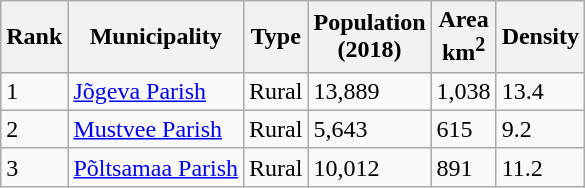<table class="wikitable sortable">
<tr>
<th>Rank</th>
<th>Municipality</th>
<th>Type</th>
<th>Population<br>(2018)</th>
<th>Area<br>km<sup>2</sup></th>
<th>Density</th>
</tr>
<tr>
<td>1</td>
<td><a href='#'>Jõgeva Parish</a></td>
<td>Rural</td>
<td>13,889</td>
<td>1,038</td>
<td>13.4</td>
</tr>
<tr>
<td>2</td>
<td><a href='#'>Mustvee Parish</a></td>
<td>Rural</td>
<td>5,643</td>
<td>615</td>
<td>9.2</td>
</tr>
<tr>
<td>3</td>
<td><a href='#'>Põltsamaa Parish</a></td>
<td>Rural</td>
<td>10,012</td>
<td>891</td>
<td>11.2</td>
</tr>
</table>
